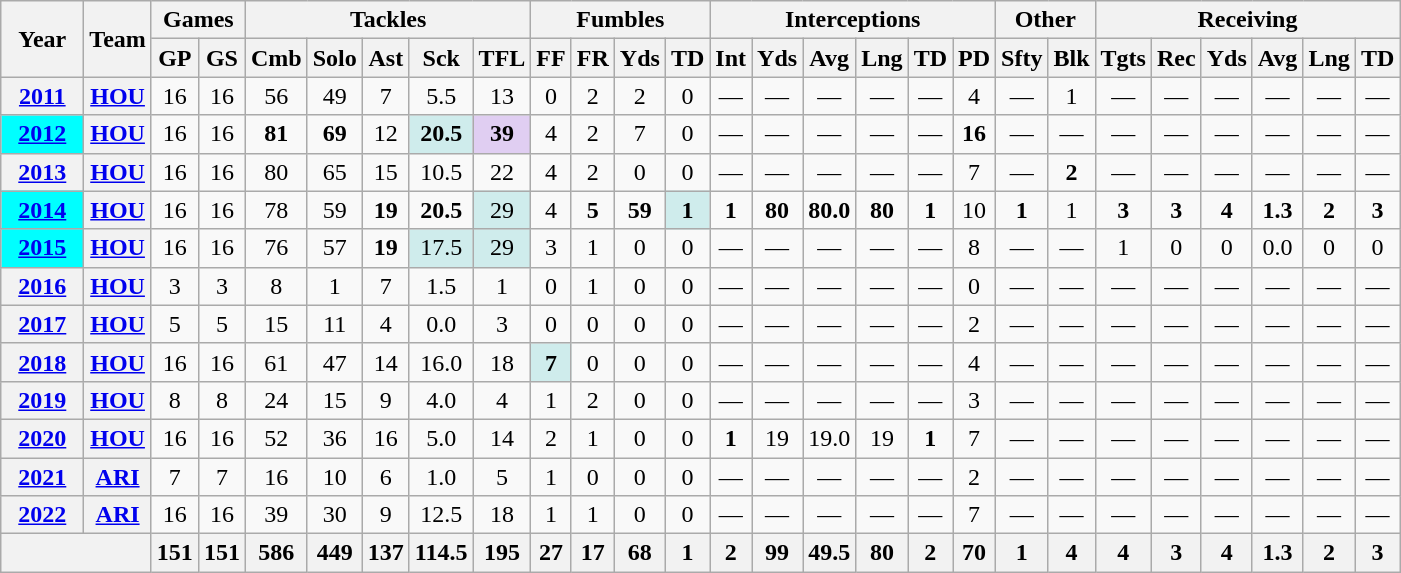<table class="wikitable" style="text-align:center;">
<tr>
<th rowspan="2">Year</th>
<th rowspan="2">Team</th>
<th colspan="2">Games</th>
<th colspan="5">Tackles</th>
<th colspan="4">Fumbles</th>
<th colspan="6">Interceptions</th>
<th colspan="2">Other</th>
<th colspan="6">Receiving</th>
</tr>
<tr>
<th>GP</th>
<th>GS</th>
<th>Cmb</th>
<th>Solo</th>
<th>Ast</th>
<th>Sck</th>
<th>TFL</th>
<th>FF</th>
<th>FR</th>
<th>Yds</th>
<th>TD</th>
<th>Int</th>
<th>Yds</th>
<th>Avg</th>
<th>Lng</th>
<th>TD</th>
<th>PD</th>
<th>Sfty</th>
<th>Blk</th>
<th>Tgts</th>
<th>Rec</th>
<th>Yds</th>
<th>Avg</th>
<th>Lng</th>
<th>TD</th>
</tr>
<tr>
<th><a href='#'>2011</a></th>
<th><a href='#'>HOU</a></th>
<td>16</td>
<td>16</td>
<td>56</td>
<td>49</td>
<td>7</td>
<td>5.5</td>
<td>13</td>
<td>0</td>
<td>2</td>
<td>2</td>
<td>0</td>
<td>—</td>
<td>—</td>
<td>—</td>
<td>—</td>
<td>—</td>
<td>4</td>
<td>—</td>
<td>1</td>
<td>—</td>
<td>—</td>
<td>—</td>
<td>—</td>
<td>—</td>
<td>—</td>
</tr>
<tr>
<th style="background:#00ffff;"><a href='#'>2012</a></th>
<th><a href='#'>HOU</a></th>
<td>16</td>
<td>16</td>
<td><strong>81</strong></td>
<td><strong>69</strong></td>
<td>12</td>
<td style="background:#cfecec;"><strong>20.5</strong></td>
<td style="background:#e0cef2;"><strong>39</strong></td>
<td>4</td>
<td>2</td>
<td>7</td>
<td>0</td>
<td>—</td>
<td>—</td>
<td>—</td>
<td>—</td>
<td>—</td>
<td><strong>16</strong></td>
<td>—</td>
<td>—</td>
<td>—</td>
<td>—</td>
<td>—</td>
<td>—</td>
<td>—</td>
<td>—</td>
</tr>
<tr>
<th><a href='#'>2013</a></th>
<th><a href='#'>HOU</a></th>
<td>16</td>
<td>16</td>
<td>80</td>
<td>65</td>
<td>15</td>
<td>10.5</td>
<td>22</td>
<td>4</td>
<td>2</td>
<td>0</td>
<td>0</td>
<td>—</td>
<td>—</td>
<td>—</td>
<td>—</td>
<td>—</td>
<td>7</td>
<td>—</td>
<td><strong>2</strong></td>
<td>—</td>
<td>—</td>
<td>—</td>
<td>—</td>
<td>—</td>
<td>—</td>
</tr>
<tr>
<th style="background:#00ffff;"><a href='#'>2014</a></th>
<th><a href='#'>HOU</a></th>
<td>16</td>
<td>16</td>
<td>78</td>
<td>59</td>
<td><strong>19</strong></td>
<td><strong>20.5</strong></td>
<td style="background:#cfecec;">29</td>
<td>4</td>
<td><strong>5</strong></td>
<td><strong>59</strong></td>
<td style="background:#cfecec;"><strong>1</strong></td>
<td><strong>1</strong></td>
<td><strong>80</strong></td>
<td><strong>80.0</strong></td>
<td><strong>80</strong></td>
<td><strong>1</strong></td>
<td>10</td>
<td><strong>1</strong></td>
<td>1</td>
<td><strong>3</strong></td>
<td><strong>3</strong></td>
<td><strong>4</strong></td>
<td><strong>1.3</strong></td>
<td><strong>2</strong></td>
<td><strong>3</strong></td>
</tr>
<tr>
<th style="background:#00ffff; width:3em;"><a href='#'>2015</a></th>
<th><a href='#'>HOU</a></th>
<td>16</td>
<td>16</td>
<td>76</td>
<td>57</td>
<td><strong>19</strong></td>
<td style="background:#cfecec;">17.5</td>
<td style="background:#cfecec;">29</td>
<td>3</td>
<td>1</td>
<td>0</td>
<td>0</td>
<td>—</td>
<td>—</td>
<td>—</td>
<td>—</td>
<td>—</td>
<td>8</td>
<td>—</td>
<td>—</td>
<td>1</td>
<td>0</td>
<td>0</td>
<td>0.0</td>
<td>0</td>
<td>0</td>
</tr>
<tr>
<th><a href='#'>2016</a></th>
<th><a href='#'>HOU</a></th>
<td>3</td>
<td>3</td>
<td>8</td>
<td>1</td>
<td>7</td>
<td>1.5</td>
<td>1</td>
<td>0</td>
<td>1</td>
<td>0</td>
<td>0</td>
<td>—</td>
<td>—</td>
<td>—</td>
<td>—</td>
<td>—</td>
<td>0</td>
<td>—</td>
<td>—</td>
<td>—</td>
<td>—</td>
<td>—</td>
<td>—</td>
<td>—</td>
<td>—</td>
</tr>
<tr>
<th><a href='#'>2017</a></th>
<th><a href='#'>HOU</a></th>
<td>5</td>
<td>5</td>
<td>15</td>
<td>11</td>
<td>4</td>
<td>0.0</td>
<td>3</td>
<td>0</td>
<td>0</td>
<td>0</td>
<td>0</td>
<td>—</td>
<td>—</td>
<td>—</td>
<td>—</td>
<td>—</td>
<td>2</td>
<td>—</td>
<td>—</td>
<td>—</td>
<td>—</td>
<td>—</td>
<td>—</td>
<td>—</td>
<td>—</td>
</tr>
<tr>
<th><a href='#'>2018</a></th>
<th><a href='#'>HOU</a></th>
<td>16</td>
<td>16</td>
<td>61</td>
<td>47</td>
<td>14</td>
<td>16.0</td>
<td>18</td>
<td style="background:#cfecec;"><strong>7</strong></td>
<td>0</td>
<td>0</td>
<td>0</td>
<td>—</td>
<td>—</td>
<td>—</td>
<td>—</td>
<td>—</td>
<td>4</td>
<td>—</td>
<td>—</td>
<td>—</td>
<td>—</td>
<td>—</td>
<td>—</td>
<td>—</td>
<td>—</td>
</tr>
<tr>
<th><a href='#'>2019</a></th>
<th><a href='#'>HOU</a></th>
<td>8</td>
<td>8</td>
<td>24</td>
<td>15</td>
<td>9</td>
<td>4.0</td>
<td>4</td>
<td>1</td>
<td>2</td>
<td>0</td>
<td>0</td>
<td>—</td>
<td>—</td>
<td>—</td>
<td>—</td>
<td>—</td>
<td>3</td>
<td>—</td>
<td>—</td>
<td>—</td>
<td>—</td>
<td>—</td>
<td>—</td>
<td>—</td>
<td>—</td>
</tr>
<tr>
<th><a href='#'>2020</a></th>
<th><a href='#'>HOU</a></th>
<td>16</td>
<td>16</td>
<td>52</td>
<td>36</td>
<td>16</td>
<td>5.0</td>
<td>14</td>
<td>2</td>
<td>1</td>
<td>0</td>
<td>0</td>
<td><strong>1</strong></td>
<td>19</td>
<td>19.0</td>
<td>19</td>
<td><strong>1</strong></td>
<td>7</td>
<td>—</td>
<td>—</td>
<td>—</td>
<td>—</td>
<td>—</td>
<td>—</td>
<td>—</td>
<td>—</td>
</tr>
<tr>
<th><a href='#'>2021</a></th>
<th><a href='#'>ARI</a></th>
<td>7</td>
<td>7</td>
<td>16</td>
<td>10</td>
<td>6</td>
<td>1.0</td>
<td>5</td>
<td>1</td>
<td>0</td>
<td>0</td>
<td>0</td>
<td>—</td>
<td>—</td>
<td>—</td>
<td>—</td>
<td>—</td>
<td>2</td>
<td>—</td>
<td>—</td>
<td>—</td>
<td>—</td>
<td>—</td>
<td>—</td>
<td>—</td>
<td>—</td>
</tr>
<tr>
<th><a href='#'>2022</a></th>
<th><a href='#'>ARI</a></th>
<td>16</td>
<td>16</td>
<td>39</td>
<td>30</td>
<td>9</td>
<td>12.5</td>
<td>18</td>
<td>1</td>
<td>1</td>
<td>0</td>
<td>0</td>
<td>—</td>
<td>—</td>
<td>—</td>
<td>—</td>
<td>—</td>
<td>7</td>
<td>—</td>
<td>—</td>
<td>—</td>
<td>—</td>
<td>—</td>
<td>—</td>
<td>—</td>
<td>—</td>
</tr>
<tr>
<th colspan="2"></th>
<th>151</th>
<th>151</th>
<th>586</th>
<th>449</th>
<th>137</th>
<th>114.5</th>
<th>195</th>
<th>27</th>
<th>17</th>
<th>68</th>
<th>1</th>
<th>2</th>
<th>99</th>
<th>49.5</th>
<th>80</th>
<th>2</th>
<th>70</th>
<th>1</th>
<th>4</th>
<th>4</th>
<th>3</th>
<th>4</th>
<th>1.3</th>
<th>2</th>
<th>3</th>
</tr>
</table>
